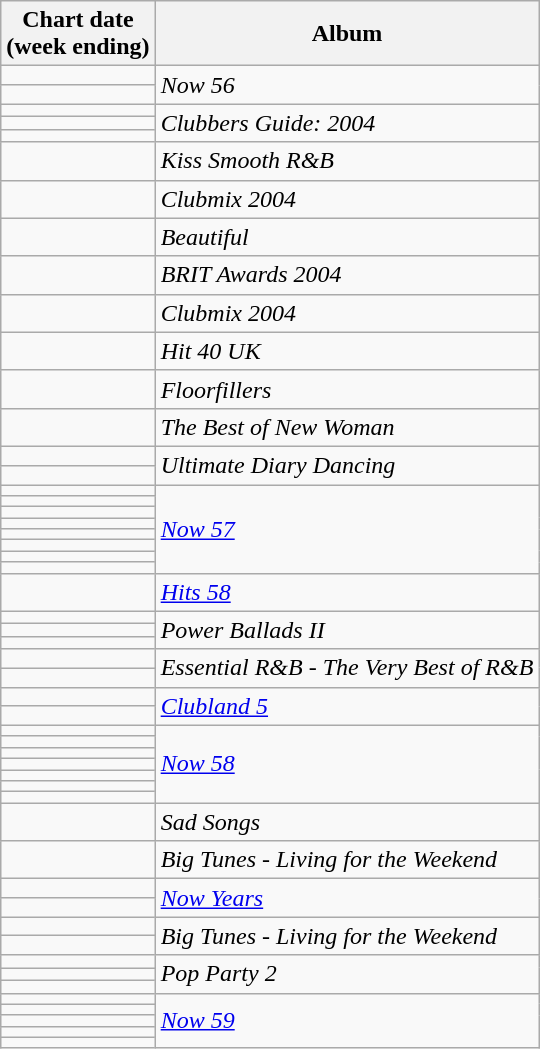<table class="wikitable plainrowheaders">
<tr>
<th style="text-align:center;">Chart date<br>(week ending)</th>
<th style="text-align:center;">Album</th>
</tr>
<tr>
<td></td>
<td rowspan="2"><em>Now 56</em></td>
</tr>
<tr>
<td></td>
</tr>
<tr>
<td></td>
<td rowspan="3"><em>Clubbers Guide: 2004</em></td>
</tr>
<tr>
<td></td>
</tr>
<tr>
<td></td>
</tr>
<tr>
<td></td>
<td><em>Kiss Smooth R&B</em></td>
</tr>
<tr>
<td></td>
<td><em>Clubmix 2004</em></td>
</tr>
<tr>
<td></td>
<td><em>Beautiful</em></td>
</tr>
<tr>
<td></td>
<td><em>BRIT Awards 2004</em></td>
</tr>
<tr>
<td></td>
<td><em>Clubmix 2004</em></td>
</tr>
<tr>
<td></td>
<td><em>Hit 40 UK</em></td>
</tr>
<tr>
<td></td>
<td><em>Floorfillers</em></td>
</tr>
<tr>
<td></td>
<td><em>The Best of New Woman</em></td>
</tr>
<tr>
<td></td>
<td rowspan="2"><em>Ultimate Diary Dancing</em></td>
</tr>
<tr>
<td></td>
</tr>
<tr>
<td></td>
<td rowspan="8"><em><a href='#'>Now 57</a></em></td>
</tr>
<tr>
<td></td>
</tr>
<tr>
<td></td>
</tr>
<tr>
<td></td>
</tr>
<tr>
<td></td>
</tr>
<tr>
<td></td>
</tr>
<tr>
<td></td>
</tr>
<tr>
<td></td>
</tr>
<tr>
<td></td>
<td><em><a href='#'>Hits 58</a></em></td>
</tr>
<tr>
<td></td>
<td rowspan="3"><em>Power Ballads II</em></td>
</tr>
<tr>
<td></td>
</tr>
<tr>
<td></td>
</tr>
<tr>
<td></td>
<td rowspan="2"><em>Essential R&B - The Very Best of R&B</em></td>
</tr>
<tr>
<td></td>
</tr>
<tr>
<td></td>
<td rowspan="2"><em><a href='#'>Clubland 5</a></em></td>
</tr>
<tr>
<td></td>
</tr>
<tr>
<td></td>
<td rowspan="7"><em><a href='#'>Now 58</a></em></td>
</tr>
<tr>
<td></td>
</tr>
<tr>
<td></td>
</tr>
<tr>
<td></td>
</tr>
<tr>
<td></td>
</tr>
<tr>
<td></td>
</tr>
<tr>
<td></td>
</tr>
<tr>
<td></td>
<td><em>Sad Songs</em></td>
</tr>
<tr>
<td></td>
<td><em>Big Tunes - Living for the Weekend</em></td>
</tr>
<tr>
<td></td>
<td rowspan="2"><em><a href='#'>Now Years</a></em></td>
</tr>
<tr>
<td></td>
</tr>
<tr>
<td></td>
<td rowspan="2"><em>Big Tunes - Living for the Weekend</em></td>
</tr>
<tr>
<td></td>
</tr>
<tr>
<td></td>
<td rowspan="3"><em>Pop Party 2</em></td>
</tr>
<tr>
<td></td>
</tr>
<tr>
<td></td>
</tr>
<tr>
<td></td>
<td rowspan="5"><em><a href='#'>Now 59</a></em></td>
</tr>
<tr>
<td></td>
</tr>
<tr>
<td></td>
</tr>
<tr>
<td></td>
</tr>
<tr>
<td></td>
</tr>
</table>
